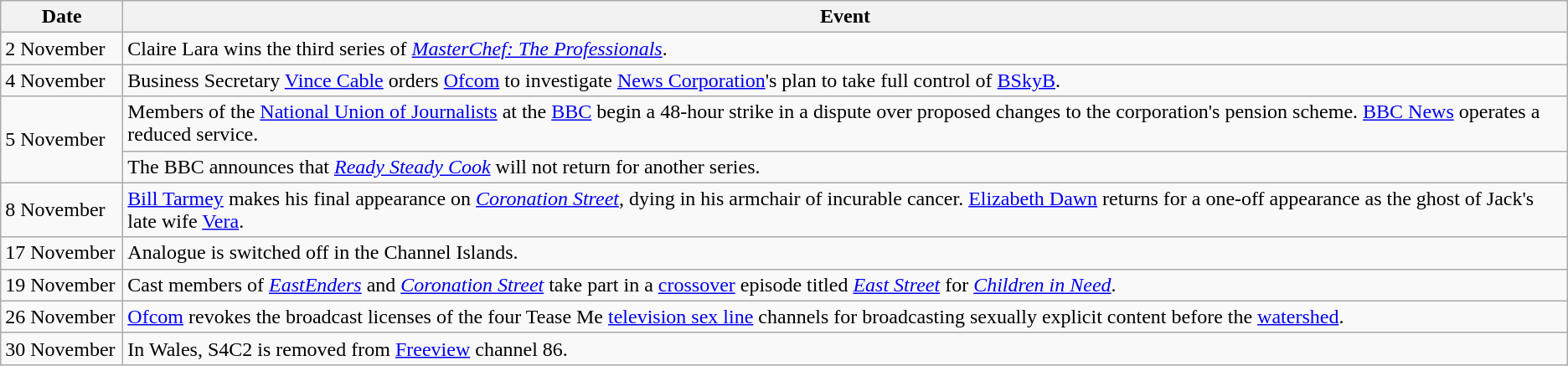<table class="wikitable">
<tr>
<th width=90>Date</th>
<th>Event</th>
</tr>
<tr>
<td>2 November</td>
<td>Claire Lara wins the third series of <em><a href='#'>MasterChef: The Professionals</a></em>.</td>
</tr>
<tr>
<td>4 November</td>
<td>Business Secretary <a href='#'>Vince Cable</a> orders <a href='#'>Ofcom</a> to investigate <a href='#'>News Corporation</a>'s plan to take full control of <a href='#'>BSkyB</a>.</td>
</tr>
<tr>
<td rowspan=2>5 November</td>
<td>Members of the <a href='#'>National Union of Journalists</a> at the <a href='#'>BBC</a> begin a 48-hour strike in a dispute over proposed changes to the corporation's pension scheme. <a href='#'>BBC News</a> operates a reduced service.</td>
</tr>
<tr>
<td>The BBC announces that <em><a href='#'>Ready Steady Cook</a></em> will not return for another series.</td>
</tr>
<tr>
<td>8 November</td>
<td><a href='#'>Bill Tarmey</a> makes his final appearance on <em><a href='#'>Coronation Street</a></em>, dying in his armchair of incurable cancer. <a href='#'>Elizabeth Dawn</a> returns for a one-off appearance as the ghost of Jack's late wife <a href='#'>Vera</a>.</td>
</tr>
<tr>
<td>17 November</td>
<td>Analogue is switched off in the Channel Islands.</td>
</tr>
<tr>
<td>19 November</td>
<td>Cast members of <em><a href='#'>EastEnders</a></em> and <em><a href='#'>Coronation Street</a></em> take part in a <a href='#'>crossover</a> episode titled <em><a href='#'>East Street</a></em> for <em><a href='#'>Children in Need</a></em>.</td>
</tr>
<tr>
<td>26 November</td>
<td><a href='#'>Ofcom</a> revokes the broadcast licenses of the four Tease Me <a href='#'>television sex line</a> channels for broadcasting sexually explicit content before the <a href='#'>watershed</a>.</td>
</tr>
<tr>
<td>30 November</td>
<td>In Wales, S4C2 is removed from <a href='#'>Freeview</a> channel 86.</td>
</tr>
</table>
